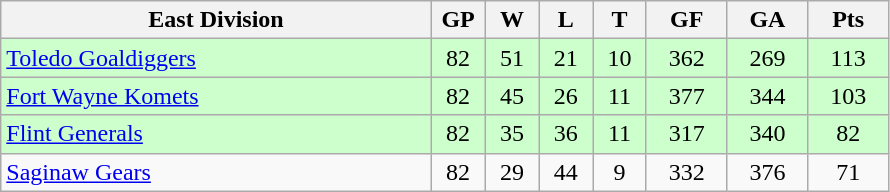<table class="wikitable">
<tr>
<th width="40%">East Division</th>
<th width="5%">GP</th>
<th width="5%">W</th>
<th width="5%">L</th>
<th width="5%">T</th>
<th width="7.5%">GF</th>
<th width="7.5%">GA</th>
<th width="7.5%">Pts</th>
</tr>
<tr align="center" bgcolor="#CCFFCC">
<td align="left"><a href='#'>Toledo Goaldiggers</a></td>
<td>82</td>
<td>51</td>
<td>21</td>
<td>10</td>
<td>362</td>
<td>269</td>
<td>113</td>
</tr>
<tr align="center" bgcolor="#CCFFCC">
<td align="left"><a href='#'>Fort Wayne Komets</a></td>
<td>82</td>
<td>45</td>
<td>26</td>
<td>11</td>
<td>377</td>
<td>344</td>
<td>103</td>
</tr>
<tr align="center" bgcolor="#CCFFCC">
<td align="left"><a href='#'>Flint Generals</a></td>
<td>82</td>
<td>35</td>
<td>36</td>
<td>11</td>
<td>317</td>
<td>340</td>
<td>82</td>
</tr>
<tr align="center">
<td align="left"><a href='#'>Saginaw Gears</a></td>
<td>82</td>
<td>29</td>
<td>44</td>
<td>9</td>
<td>332</td>
<td>376</td>
<td>71</td>
</tr>
</table>
